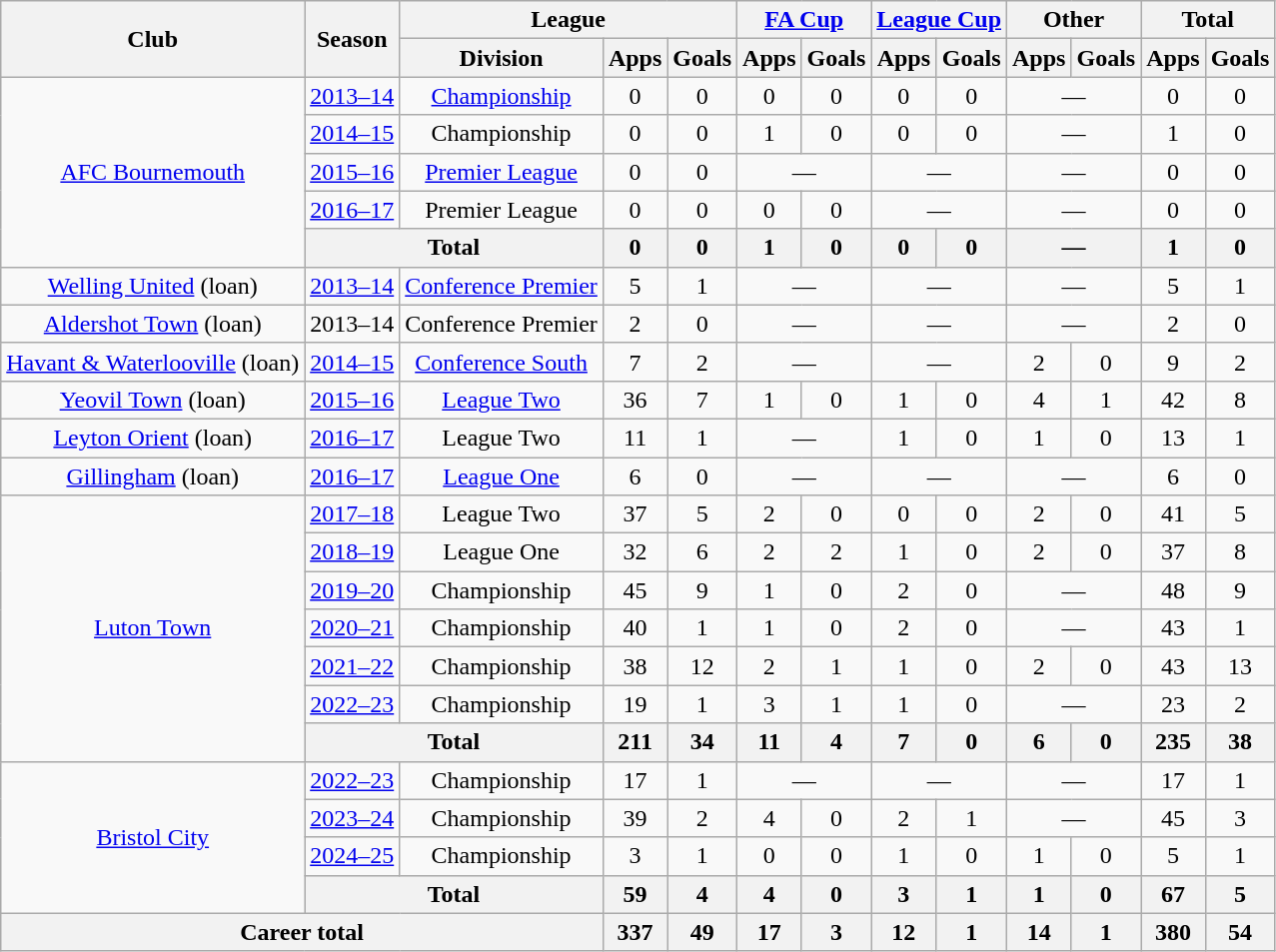<table class="wikitable" style="text-align:center;">
<tr>
<th rowspan="2">Club</th>
<th rowspan="2">Season</th>
<th colspan="3">League</th>
<th colspan="2"><a href='#'>FA Cup</a></th>
<th colspan="2"><a href='#'>League Cup</a></th>
<th colspan="2">Other</th>
<th colspan="2">Total</th>
</tr>
<tr>
<th>Division</th>
<th>Apps</th>
<th>Goals</th>
<th>Apps</th>
<th>Goals</th>
<th>Apps</th>
<th>Goals</th>
<th>Apps</th>
<th>Goals</th>
<th>Apps</th>
<th>Goals</th>
</tr>
<tr>
<td rowspan="5"><a href='#'>AFC Bournemouth</a></td>
<td><a href='#'>2013–14</a></td>
<td><a href='#'>Championship</a></td>
<td>0</td>
<td>0</td>
<td>0</td>
<td>0</td>
<td>0</td>
<td>0</td>
<td colspan="2">—</td>
<td>0</td>
<td>0</td>
</tr>
<tr>
<td><a href='#'>2014–15</a></td>
<td>Championship</td>
<td>0</td>
<td>0</td>
<td>1</td>
<td>0</td>
<td>0</td>
<td>0</td>
<td colspan="2">—</td>
<td>1</td>
<td>0</td>
</tr>
<tr>
<td><a href='#'>2015–16</a></td>
<td><a href='#'>Premier League</a></td>
<td>0</td>
<td>0</td>
<td colspan="2">—</td>
<td colspan="2">—</td>
<td colspan="2">—</td>
<td>0</td>
<td>0</td>
</tr>
<tr>
<td><a href='#'>2016–17</a></td>
<td>Premier League</td>
<td>0</td>
<td>0</td>
<td>0</td>
<td>0</td>
<td colspan="2">—</td>
<td colspan="2">—</td>
<td>0</td>
<td>0</td>
</tr>
<tr>
<th colspan="2">Total</th>
<th>0</th>
<th>0</th>
<th>1</th>
<th>0</th>
<th>0</th>
<th>0</th>
<th colspan="2">—</th>
<th>1</th>
<th>0</th>
</tr>
<tr>
<td><a href='#'>Welling United</a> (loan)</td>
<td><a href='#'>2013–14</a></td>
<td><a href='#'>Conference Premier</a></td>
<td>5</td>
<td>1</td>
<td colspan="2">—</td>
<td colspan="2">—</td>
<td colspan="2">—</td>
<td>5</td>
<td>1</td>
</tr>
<tr>
<td><a href='#'>Aldershot Town</a> (loan)</td>
<td>2013–14</td>
<td>Conference Premier</td>
<td>2</td>
<td>0</td>
<td colspan="2">—</td>
<td colspan="2">—</td>
<td colspan="2">—</td>
<td>2</td>
<td>0</td>
</tr>
<tr>
<td><a href='#'>Havant & Waterlooville</a> (loan)</td>
<td><a href='#'>2014–15</a></td>
<td><a href='#'>Conference South</a></td>
<td>7</td>
<td>2</td>
<td colspan="2">—</td>
<td colspan="2">—</td>
<td>2</td>
<td>0</td>
<td>9</td>
<td>2</td>
</tr>
<tr>
<td><a href='#'>Yeovil Town</a> (loan)</td>
<td><a href='#'>2015–16</a></td>
<td><a href='#'>League Two</a></td>
<td>36</td>
<td>7</td>
<td>1</td>
<td>0</td>
<td>1</td>
<td>0</td>
<td>4</td>
<td>1</td>
<td>42</td>
<td>8</td>
</tr>
<tr>
<td><a href='#'>Leyton Orient</a> (loan)</td>
<td><a href='#'>2016–17</a></td>
<td>League Two</td>
<td>11</td>
<td>1</td>
<td colspan="2">—</td>
<td>1</td>
<td>0</td>
<td>1</td>
<td>0</td>
<td>13</td>
<td>1</td>
</tr>
<tr>
<td><a href='#'>Gillingham</a> (loan)</td>
<td><a href='#'>2016–17</a></td>
<td><a href='#'>League One</a></td>
<td>6</td>
<td>0</td>
<td colspan="2">—</td>
<td colspan="2">—</td>
<td colspan="2">—</td>
<td>6</td>
<td>0</td>
</tr>
<tr>
<td rowspan="7"><a href='#'>Luton Town</a></td>
<td><a href='#'>2017–18</a></td>
<td>League Two</td>
<td>37</td>
<td>5</td>
<td>2</td>
<td>0</td>
<td>0</td>
<td>0</td>
<td>2</td>
<td>0</td>
<td>41</td>
<td>5</td>
</tr>
<tr>
<td><a href='#'>2018–19</a></td>
<td>League One</td>
<td>32</td>
<td>6</td>
<td>2</td>
<td>2</td>
<td>1</td>
<td>0</td>
<td>2</td>
<td>0</td>
<td>37</td>
<td>8</td>
</tr>
<tr>
<td><a href='#'>2019–20</a></td>
<td>Championship</td>
<td>45</td>
<td>9</td>
<td>1</td>
<td>0</td>
<td>2</td>
<td>0</td>
<td colspan="2">—</td>
<td>48</td>
<td>9</td>
</tr>
<tr>
<td><a href='#'>2020–21</a></td>
<td>Championship</td>
<td>40</td>
<td>1</td>
<td>1</td>
<td>0</td>
<td>2</td>
<td>0</td>
<td colspan="2">—</td>
<td>43</td>
<td>1</td>
</tr>
<tr>
<td><a href='#'>2021–22</a></td>
<td>Championship</td>
<td>38</td>
<td>12</td>
<td>2</td>
<td>1</td>
<td>1</td>
<td>0</td>
<td>2</td>
<td>0</td>
<td>43</td>
<td>13</td>
</tr>
<tr>
<td><a href='#'>2022–23</a></td>
<td>Championship</td>
<td>19</td>
<td>1</td>
<td>3</td>
<td>1</td>
<td>1</td>
<td>0</td>
<td colspan="2">—</td>
<td>23</td>
<td>2</td>
</tr>
<tr>
<th colspan="2">Total</th>
<th>211</th>
<th>34</th>
<th>11</th>
<th>4</th>
<th>7</th>
<th>0</th>
<th>6</th>
<th>0</th>
<th>235</th>
<th>38</th>
</tr>
<tr>
<td rowspan="4"><a href='#'>Bristol City</a></td>
<td><a href='#'>2022–23</a></td>
<td>Championship</td>
<td>17</td>
<td>1</td>
<td colspan="2">—</td>
<td colspan="2">—</td>
<td colspan="2">—</td>
<td>17</td>
<td>1</td>
</tr>
<tr>
<td><a href='#'>2023–24</a></td>
<td>Championship</td>
<td>39</td>
<td>2</td>
<td>4</td>
<td>0</td>
<td>2</td>
<td>1</td>
<td colspan="2">—</td>
<td>45</td>
<td>3</td>
</tr>
<tr>
<td><a href='#'>2024–25</a></td>
<td>Championship</td>
<td>3</td>
<td>1</td>
<td>0</td>
<td>0</td>
<td>1</td>
<td>0</td>
<td>1</td>
<td>0</td>
<td>5</td>
<td>1</td>
</tr>
<tr>
<th colspan="2">Total</th>
<th>59</th>
<th>4</th>
<th>4</th>
<th>0</th>
<th>3</th>
<th>1</th>
<th>1</th>
<th>0</th>
<th>67</th>
<th>5</th>
</tr>
<tr>
<th colspan="3">Career total</th>
<th>337</th>
<th>49</th>
<th>17</th>
<th>3</th>
<th>12</th>
<th>1</th>
<th>14</th>
<th>1</th>
<th>380</th>
<th>54</th>
</tr>
</table>
